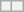<table class="wikitable sortable">
<tr>
<th></th>
<th></th>
</tr>
</table>
